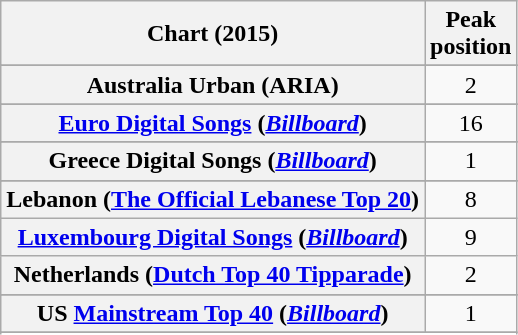<table class="wikitable plainrowheaders sortable" style="text-align:center;">
<tr>
<th>Chart (2015)</th>
<th>Peak<br>position</th>
</tr>
<tr>
</tr>
<tr>
<th scope="row">Australia Urban (ARIA)</th>
<td style="text-align:center;">2</td>
</tr>
<tr>
</tr>
<tr>
</tr>
<tr>
</tr>
<tr>
</tr>
<tr>
</tr>
<tr>
</tr>
<tr>
</tr>
<tr>
</tr>
<tr>
</tr>
<tr>
</tr>
<tr>
<th scope="row"><a href='#'>Euro Digital Songs</a> (<em><a href='#'>Billboard</a></em>)</th>
<td style="text-align:center;">16</td>
</tr>
<tr>
</tr>
<tr>
</tr>
<tr>
</tr>
<tr>
<th scope="row">Greece Digital Songs (<em><a href='#'>Billboard</a></em>)</th>
<td style="text-align:center;">1</td>
</tr>
<tr>
</tr>
<tr>
</tr>
<tr>
</tr>
<tr>
<th scope="row">Lebanon (<a href='#'>The Official Lebanese Top 20</a>)</th>
<td style="text-align:center;">8</td>
</tr>
<tr>
<th scope="row"><a href='#'>Luxembourg Digital Songs</a> (<em><a href='#'>Billboard</a></em>)</th>
<td style="text-align:center;">9</td>
</tr>
<tr>
<th scope="row">Netherlands (<a href='#'>Dutch Top 40 Tipparade</a>)</th>
<td>2</td>
</tr>
<tr>
</tr>
<tr>
</tr>
<tr>
</tr>
<tr>
</tr>
<tr>
</tr>
<tr>
</tr>
<tr>
</tr>
<tr>
</tr>
<tr>
</tr>
<tr>
</tr>
<tr>
</tr>
<tr>
</tr>
<tr>
</tr>
<tr>
</tr>
<tr>
</tr>
<tr>
<th scope="row">US <a href='#'>Mainstream Top 40</a> (<em><a href='#'>Billboard</a></em>)</th>
<td style="text-align:center;">1</td>
</tr>
<tr>
</tr>
<tr>
</tr>
</table>
